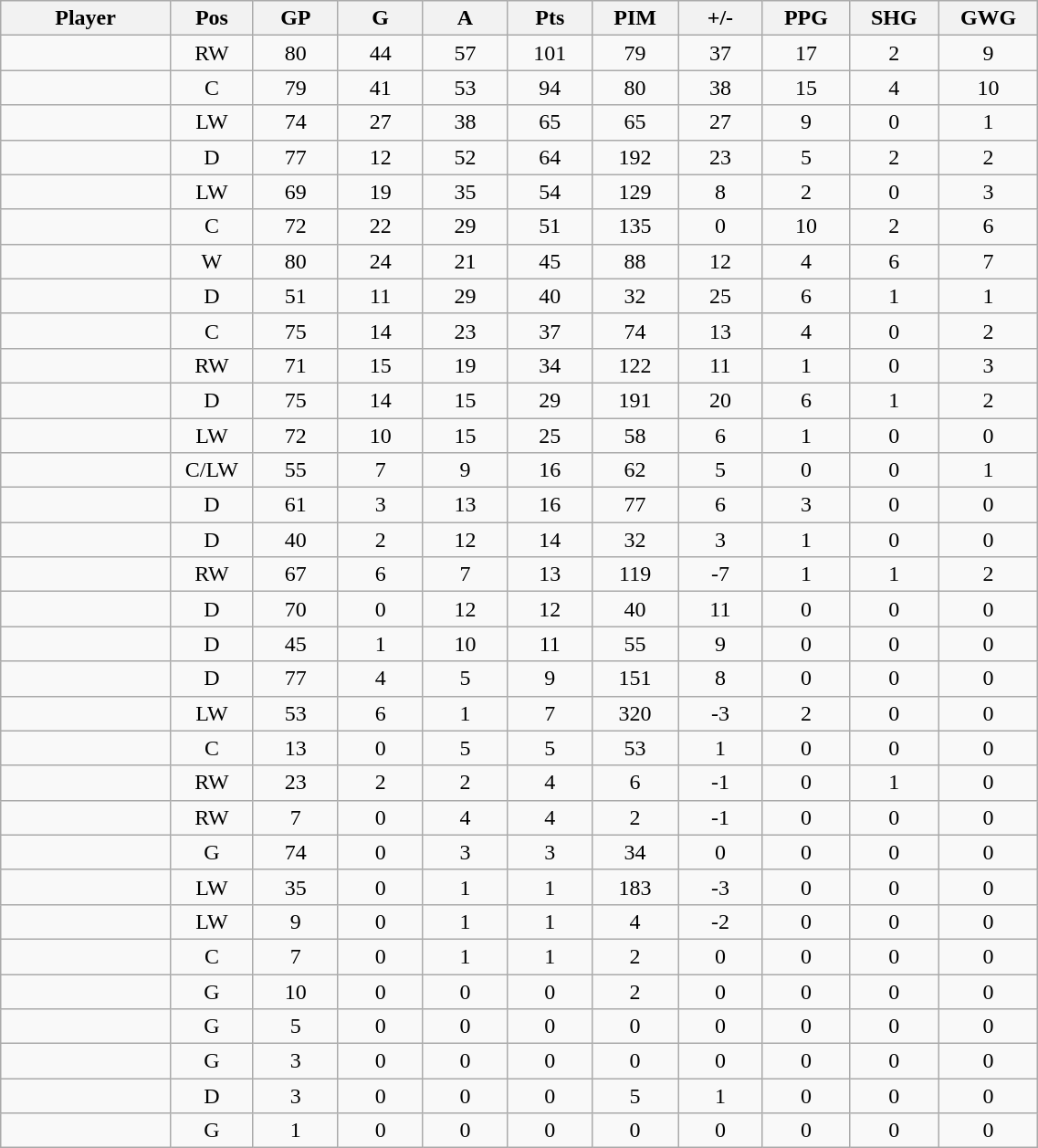<table class="wikitable sortable" width="60%">
<tr>
<th width="10%">Player</th>
<th width="3%" title="Position">Pos</th>
<th width="5%" title="Games played">GP</th>
<th width="5%" title="Goals">G</th>
<th width="5%" title="Assists">A</th>
<th width="5%" title="Points">Pts</th>
<th width="5%" title="Penalties in Minutes">PIM</th>
<th width="5%" title="Plus/minus">+/-</th>
<th width="5%" title="Power play goals">PPG</th>
<th width="5%" title="Short-handed goals">SHG</th>
<th width="5%" title="Game-winning goals">GWG</th>
</tr>
<tr align="center">
<td align="right"></td>
<td>RW</td>
<td>80</td>
<td>44</td>
<td>57</td>
<td>101</td>
<td>79</td>
<td>37</td>
<td>17</td>
<td>2</td>
<td>9</td>
</tr>
<tr align="center">
<td align="right"></td>
<td>C</td>
<td>79</td>
<td>41</td>
<td>53</td>
<td>94</td>
<td>80</td>
<td>38</td>
<td>15</td>
<td>4</td>
<td>10</td>
</tr>
<tr align="center">
<td align="right"></td>
<td>LW</td>
<td>74</td>
<td>27</td>
<td>38</td>
<td>65</td>
<td>65</td>
<td>27</td>
<td>9</td>
<td>0</td>
<td>1</td>
</tr>
<tr align="center">
<td align="right"></td>
<td>D</td>
<td>77</td>
<td>12</td>
<td>52</td>
<td>64</td>
<td>192</td>
<td>23</td>
<td>5</td>
<td>2</td>
<td>2</td>
</tr>
<tr align="center">
<td align="right"></td>
<td>LW</td>
<td>69</td>
<td>19</td>
<td>35</td>
<td>54</td>
<td>129</td>
<td>8</td>
<td>2</td>
<td>0</td>
<td>3</td>
</tr>
<tr align="center">
<td align="right"></td>
<td>C</td>
<td>72</td>
<td>22</td>
<td>29</td>
<td>51</td>
<td>135</td>
<td>0</td>
<td>10</td>
<td>2</td>
<td>6</td>
</tr>
<tr align="center">
<td align="right"></td>
<td>W</td>
<td>80</td>
<td>24</td>
<td>21</td>
<td>45</td>
<td>88</td>
<td>12</td>
<td>4</td>
<td>6</td>
<td>7</td>
</tr>
<tr align="center">
<td align="right"></td>
<td>D</td>
<td>51</td>
<td>11</td>
<td>29</td>
<td>40</td>
<td>32</td>
<td>25</td>
<td>6</td>
<td>1</td>
<td>1</td>
</tr>
<tr align="center">
<td align="right"></td>
<td>C</td>
<td>75</td>
<td>14</td>
<td>23</td>
<td>37</td>
<td>74</td>
<td>13</td>
<td>4</td>
<td>0</td>
<td>2</td>
</tr>
<tr align="center">
<td align="right"></td>
<td>RW</td>
<td>71</td>
<td>15</td>
<td>19</td>
<td>34</td>
<td>122</td>
<td>11</td>
<td>1</td>
<td>0</td>
<td>3</td>
</tr>
<tr align="center">
<td align="right"></td>
<td>D</td>
<td>75</td>
<td>14</td>
<td>15</td>
<td>29</td>
<td>191</td>
<td>20</td>
<td>6</td>
<td>1</td>
<td>2</td>
</tr>
<tr align="center">
<td align="right"></td>
<td>LW</td>
<td>72</td>
<td>10</td>
<td>15</td>
<td>25</td>
<td>58</td>
<td>6</td>
<td>1</td>
<td>0</td>
<td>0</td>
</tr>
<tr align="center">
<td align="right"></td>
<td>C/LW</td>
<td>55</td>
<td>7</td>
<td>9</td>
<td>16</td>
<td>62</td>
<td>5</td>
<td>0</td>
<td>0</td>
<td>1</td>
</tr>
<tr align="center">
<td align="right"></td>
<td>D</td>
<td>61</td>
<td>3</td>
<td>13</td>
<td>16</td>
<td>77</td>
<td>6</td>
<td>3</td>
<td>0</td>
<td>0</td>
</tr>
<tr align="center">
<td align="right"></td>
<td>D</td>
<td>40</td>
<td>2</td>
<td>12</td>
<td>14</td>
<td>32</td>
<td>3</td>
<td>1</td>
<td>0</td>
<td>0</td>
</tr>
<tr align="center">
<td align="right"></td>
<td>RW</td>
<td>67</td>
<td>6</td>
<td>7</td>
<td>13</td>
<td>119</td>
<td>-7</td>
<td>1</td>
<td>1</td>
<td>2</td>
</tr>
<tr align="center">
<td align="right"></td>
<td>D</td>
<td>70</td>
<td>0</td>
<td>12</td>
<td>12</td>
<td>40</td>
<td>11</td>
<td>0</td>
<td>0</td>
<td>0</td>
</tr>
<tr align="center">
<td align="right"></td>
<td>D</td>
<td>45</td>
<td>1</td>
<td>10</td>
<td>11</td>
<td>55</td>
<td>9</td>
<td>0</td>
<td>0</td>
<td>0</td>
</tr>
<tr align="center">
<td align="right"></td>
<td>D</td>
<td>77</td>
<td>4</td>
<td>5</td>
<td>9</td>
<td>151</td>
<td>8</td>
<td>0</td>
<td>0</td>
<td>0</td>
</tr>
<tr align="center">
<td align="right"></td>
<td>LW</td>
<td>53</td>
<td>6</td>
<td>1</td>
<td>7</td>
<td>320</td>
<td>-3</td>
<td>2</td>
<td>0</td>
<td>0</td>
</tr>
<tr align="center">
<td align="right"></td>
<td>C</td>
<td>13</td>
<td>0</td>
<td>5</td>
<td>5</td>
<td>53</td>
<td>1</td>
<td>0</td>
<td>0</td>
<td>0</td>
</tr>
<tr align="center">
<td align="right"></td>
<td>RW</td>
<td>23</td>
<td>2</td>
<td>2</td>
<td>4</td>
<td>6</td>
<td>-1</td>
<td>0</td>
<td>1</td>
<td>0</td>
</tr>
<tr align="center">
<td align="right"></td>
<td>RW</td>
<td>7</td>
<td>0</td>
<td>4</td>
<td>4</td>
<td>2</td>
<td>-1</td>
<td>0</td>
<td>0</td>
<td>0</td>
</tr>
<tr align="center">
<td align="right"></td>
<td>G</td>
<td>74</td>
<td>0</td>
<td>3</td>
<td>3</td>
<td>34</td>
<td>0</td>
<td>0</td>
<td>0</td>
<td>0</td>
</tr>
<tr align="center">
<td align="right"></td>
<td>LW</td>
<td>35</td>
<td>0</td>
<td>1</td>
<td>1</td>
<td>183</td>
<td>-3</td>
<td>0</td>
<td>0</td>
<td>0</td>
</tr>
<tr align="center">
<td align="right"></td>
<td>LW</td>
<td>9</td>
<td>0</td>
<td>1</td>
<td>1</td>
<td>4</td>
<td>-2</td>
<td>0</td>
<td>0</td>
<td>0</td>
</tr>
<tr align="center">
<td align="right"></td>
<td>C</td>
<td>7</td>
<td>0</td>
<td>1</td>
<td>1</td>
<td>2</td>
<td>0</td>
<td>0</td>
<td>0</td>
<td>0</td>
</tr>
<tr align="center">
<td align="right"></td>
<td>G</td>
<td>10</td>
<td>0</td>
<td>0</td>
<td>0</td>
<td>2</td>
<td>0</td>
<td>0</td>
<td>0</td>
<td>0</td>
</tr>
<tr align="center">
<td align="right"></td>
<td>G</td>
<td>5</td>
<td>0</td>
<td>0</td>
<td>0</td>
<td>0</td>
<td>0</td>
<td>0</td>
<td>0</td>
<td>0</td>
</tr>
<tr align="center">
<td align="right"></td>
<td>G</td>
<td>3</td>
<td>0</td>
<td>0</td>
<td>0</td>
<td>0</td>
<td>0</td>
<td>0</td>
<td>0</td>
<td>0</td>
</tr>
<tr align="center">
<td align="right"></td>
<td>D</td>
<td>3</td>
<td>0</td>
<td>0</td>
<td>0</td>
<td>5</td>
<td>1</td>
<td>0</td>
<td>0</td>
<td>0</td>
</tr>
<tr align="center">
<td align="right"></td>
<td>G</td>
<td>1</td>
<td>0</td>
<td>0</td>
<td>0</td>
<td>0</td>
<td>0</td>
<td>0</td>
<td>0</td>
<td>0</td>
</tr>
</table>
